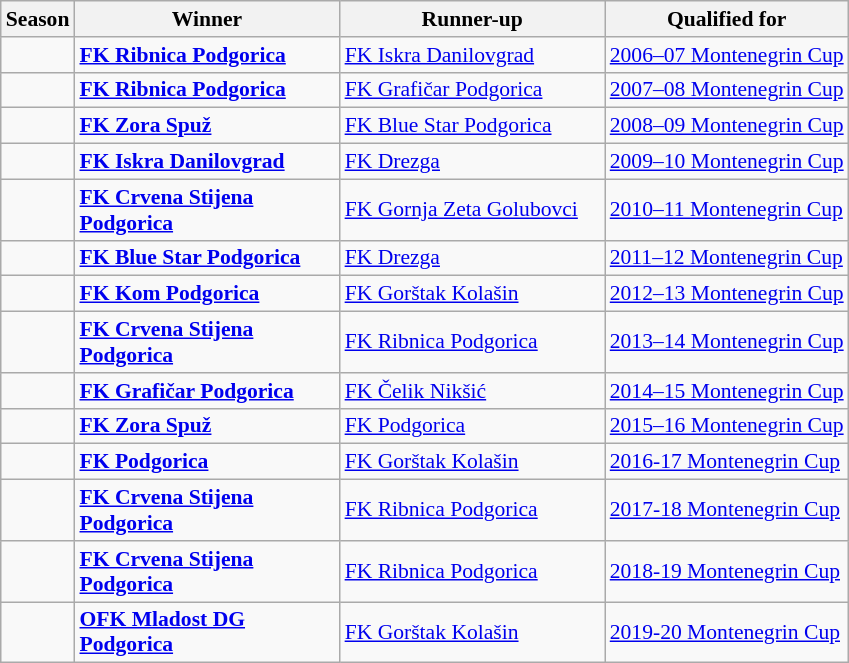<table class="wikitable" style="font-size:90%">
<tr>
<th>Season</th>
<th width="170">Winner</th>
<th width="170">Runner-up</th>
<th>Qualified for</th>
</tr>
<tr>
<td></td>
<td><strong><a href='#'>FK Ribnica Podgorica</a></strong></td>
<td><a href='#'>FK Iskra Danilovgrad</a></td>
<td><a href='#'>2006–07 Montenegrin Cup</a></td>
</tr>
<tr>
<td></td>
<td><strong><a href='#'>FK Ribnica Podgorica</a></strong></td>
<td><a href='#'>FK Grafičar Podgorica</a></td>
<td><a href='#'>2007–08 Montenegrin Cup</a></td>
</tr>
<tr>
<td></td>
<td><strong><a href='#'>FK Zora Spuž</a></strong></td>
<td><a href='#'>FK Blue Star Podgorica</a></td>
<td><a href='#'>2008–09 Montenegrin Cup</a></td>
</tr>
<tr>
<td></td>
<td><strong><a href='#'>FK Iskra Danilovgrad</a></strong></td>
<td><a href='#'>FK Drezga</a></td>
<td><a href='#'>2009–10 Montenegrin Cup</a></td>
</tr>
<tr>
<td></td>
<td><strong><a href='#'>FK Crvena Stijena Podgorica</a></strong></td>
<td><a href='#'>FK Gornja Zeta Golubovci</a></td>
<td><a href='#'>2010–11 Montenegrin Cup</a></td>
</tr>
<tr>
<td></td>
<td><strong><a href='#'>FK Blue Star Podgorica</a></strong></td>
<td><a href='#'>FK Drezga</a></td>
<td><a href='#'>2011–12 Montenegrin Cup</a></td>
</tr>
<tr>
<td></td>
<td><strong><a href='#'>FK Kom Podgorica</a></strong></td>
<td><a href='#'>FK Gorštak Kolašin</a></td>
<td><a href='#'>2012–13 Montenegrin Cup</a></td>
</tr>
<tr>
<td></td>
<td><strong><a href='#'>FK Crvena Stijena Podgorica</a></strong></td>
<td><a href='#'>FK Ribnica Podgorica</a></td>
<td><a href='#'>2013–14 Montenegrin Cup</a></td>
</tr>
<tr>
<td></td>
<td><strong><a href='#'>FK Grafičar Podgorica</a></strong></td>
<td><a href='#'>FK Čelik Nikšić</a></td>
<td><a href='#'>2014–15 Montenegrin Cup</a></td>
</tr>
<tr>
<td></td>
<td><strong><a href='#'>FK Zora Spuž</a></strong></td>
<td><a href='#'>FK Podgorica</a></td>
<td><a href='#'>2015–16 Montenegrin Cup</a></td>
</tr>
<tr>
<td></td>
<td><strong><a href='#'>FK Podgorica</a></strong></td>
<td><a href='#'>FK Gorštak Kolašin</a></td>
<td><a href='#'>2016-17 Montenegrin Cup</a></td>
</tr>
<tr>
<td></td>
<td><strong><a href='#'>FK Crvena Stijena Podgorica</a></strong></td>
<td><a href='#'>FK Ribnica Podgorica</a></td>
<td><a href='#'>2017-18 Montenegrin Cup</a></td>
</tr>
<tr>
<td></td>
<td><strong><a href='#'>FK Crvena Stijena Podgorica</a></strong></td>
<td><a href='#'>FK Ribnica Podgorica</a></td>
<td><a href='#'>2018-19 Montenegrin Cup</a></td>
</tr>
<tr>
<td></td>
<td><strong><a href='#'>OFK Mladost DG Podgorica</a></strong></td>
<td><a href='#'>FK Gorštak Kolašin</a></td>
<td><a href='#'>2019-20 Montenegrin Cup</a></td>
</tr>
</table>
